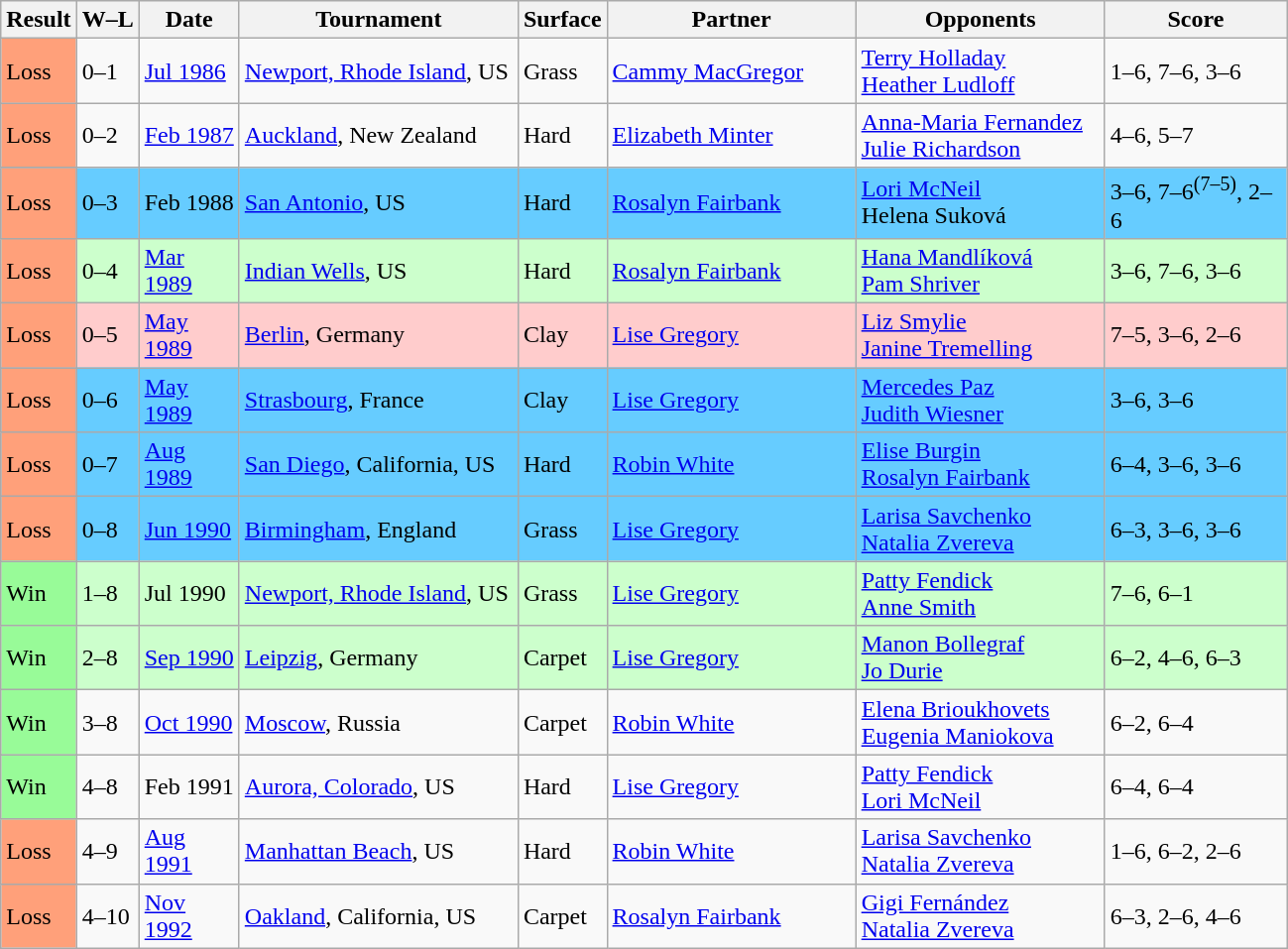<table class="sortable wikitable">
<tr>
<th style="width:40px">Result</th>
<th class="unsortable">W–L</th>
<th style="width:60px">Date</th>
<th style="width:180px">Tournament</th>
<th style="width:50px">Surface</th>
<th style="width:160px">Partner</th>
<th style="width:160px">Opponents</th>
<th style="width:115px" class="unsortable">Score</th>
</tr>
<tr>
<td style="background:#ffa07a;">Loss</td>
<td>0–1</td>
<td><a href='#'>Jul 1986</a></td>
<td><a href='#'>Newport, Rhode Island</a>, US</td>
<td>Grass</td>
<td> <a href='#'>Cammy MacGregor</a></td>
<td> <a href='#'>Terry Holladay</a> <br>  <a href='#'>Heather Ludloff</a></td>
<td>1–6, 7–6, 3–6</td>
</tr>
<tr>
<td style="background:#ffa07a;">Loss</td>
<td>0–2</td>
<td><a href='#'>Feb 1987</a></td>
<td><a href='#'>Auckland</a>, New Zealand</td>
<td>Hard</td>
<td> <a href='#'>Elizabeth Minter</a></td>
<td> <a href='#'>Anna-Maria Fernandez</a> <br>  <a href='#'>Julie Richardson</a></td>
<td>4–6, 5–7</td>
</tr>
<tr style="background:#66ccff;">
<td style="background:#ffa07a;">Loss</td>
<td>0–3</td>
<td>Feb 1988</td>
<td><a href='#'>San Antonio</a>, US</td>
<td>Hard</td>
<td> <a href='#'>Rosalyn Fairbank</a></td>
<td> <a href='#'>Lori McNeil</a> <br>  Helena Suková</td>
<td>3–6, 7–6<sup>(7–5)</sup>, 2–6</td>
</tr>
<tr style="background:#cfc;">
<td style="background:#ffa07a;">Loss</td>
<td>0–4</td>
<td><a href='#'>Mar 1989</a></td>
<td><a href='#'>Indian Wells</a>, US</td>
<td>Hard</td>
<td> <a href='#'>Rosalyn Fairbank</a></td>
<td> <a href='#'>Hana Mandlíková</a> <br>  <a href='#'>Pam Shriver</a></td>
<td>3–6, 7–6, 3–6</td>
</tr>
<tr style="background:#fcc;">
<td style="background:#ffa07a;">Loss</td>
<td>0–5</td>
<td><a href='#'>May 1989</a></td>
<td><a href='#'>Berlin</a>, Germany</td>
<td>Clay</td>
<td> <a href='#'>Lise Gregory</a></td>
<td> <a href='#'>Liz Smylie</a> <br>  <a href='#'>Janine Tremelling</a></td>
<td>7–5, 3–6, 2–6</td>
</tr>
<tr style="background:#6cf;">
<td style="background:#ffa07a;">Loss</td>
<td>0–6</td>
<td><a href='#'>May 1989</a></td>
<td><a href='#'>Strasbourg</a>, France</td>
<td>Clay</td>
<td> <a href='#'>Lise Gregory</a></td>
<td> <a href='#'>Mercedes Paz</a> <br>  <a href='#'>Judith Wiesner</a></td>
<td>3–6, 3–6</td>
</tr>
<tr style="background:#6cf;">
<td style="background:#ffa07a;">Loss</td>
<td>0–7</td>
<td><a href='#'>Aug 1989</a></td>
<td><a href='#'>San Diego</a>, California, US</td>
<td>Hard</td>
<td> <a href='#'>Robin White</a></td>
<td> <a href='#'>Elise Burgin</a> <br>  <a href='#'>Rosalyn Fairbank</a></td>
<td>6–4, 3–6, 3–6</td>
</tr>
<tr style="background:#6cf;">
<td style="background:#ffa07a;">Loss</td>
<td>0–8</td>
<td><a href='#'>Jun 1990</a></td>
<td><a href='#'>Birmingham</a>, England</td>
<td>Grass</td>
<td> <a href='#'>Lise Gregory</a></td>
<td> <a href='#'>Larisa Savchenko</a> <br>  <a href='#'>Natalia Zvereva</a></td>
<td>6–3, 3–6, 3–6</td>
</tr>
<tr style="background:#cfc;">
<td style="background:#98fb98;">Win</td>
<td>1–8</td>
<td>Jul 1990</td>
<td><a href='#'>Newport, Rhode Island</a>, US</td>
<td>Grass</td>
<td> <a href='#'>Lise Gregory</a></td>
<td> <a href='#'>Patty Fendick</a> <br>  <a href='#'>Anne Smith</a></td>
<td>7–6, 6–1</td>
</tr>
<tr style="background:#cfc;">
<td style="background:#98fb98;">Win</td>
<td>2–8</td>
<td><a href='#'>Sep 1990</a></td>
<td><a href='#'>Leipzig</a>, Germany</td>
<td>Carpet</td>
<td> <a href='#'>Lise Gregory</a></td>
<td> <a href='#'>Manon Bollegraf</a> <br>  <a href='#'>Jo Durie</a></td>
<td>6–2, 4–6, 6–3</td>
</tr>
<tr>
<td style="background:#98fb98;">Win</td>
<td>3–8</td>
<td><a href='#'>Oct 1990</a></td>
<td><a href='#'>Moscow</a>, Russia</td>
<td>Carpet</td>
<td> <a href='#'>Robin White</a></td>
<td> <a href='#'>Elena Brioukhovets</a> <br>  <a href='#'>Eugenia Maniokova</a></td>
<td>6–2, 6–4</td>
</tr>
<tr>
<td style="background:#98fb98;">Win</td>
<td>4–8</td>
<td>Feb 1991</td>
<td><a href='#'>Aurora, Colorado</a>, US</td>
<td>Hard</td>
<td> <a href='#'>Lise Gregory</a></td>
<td> <a href='#'>Patty Fendick</a> <br>  <a href='#'>Lori McNeil</a></td>
<td>6–4, 6–4</td>
</tr>
<tr>
<td style="background:#ffa07a;">Loss</td>
<td>4–9</td>
<td><a href='#'>Aug 1991</a></td>
<td><a href='#'>Manhattan Beach</a>, US</td>
<td>Hard</td>
<td> <a href='#'>Robin White</a></td>
<td> <a href='#'>Larisa Savchenko</a> <br>  <a href='#'>Natalia Zvereva</a></td>
<td>1–6, 6–2, 2–6</td>
</tr>
<tr>
<td style="background:#ffa07a;">Loss</td>
<td>4–10</td>
<td><a href='#'>Nov 1992</a></td>
<td><a href='#'>Oakland</a>, California, US</td>
<td>Carpet</td>
<td> <a href='#'>Rosalyn Fairbank</a></td>
<td> <a href='#'>Gigi Fernández</a> <br>  <a href='#'>Natalia Zvereva</a></td>
<td>6–3, 2–6, 4–6</td>
</tr>
</table>
